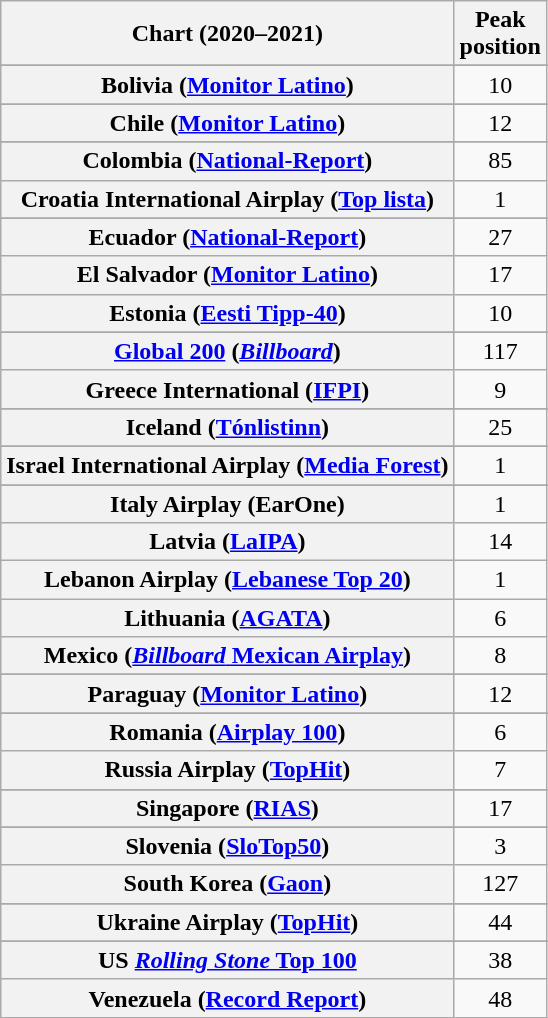<table class="wikitable sortable plainrowheaders" style="text-align:center">
<tr>
<th scope="col">Chart (2020–2021)</th>
<th scope="col">Peak<br>position</th>
</tr>
<tr>
</tr>
<tr>
</tr>
<tr>
</tr>
<tr>
</tr>
<tr>
</tr>
<tr>
<th scope="row">Bolivia (<a href='#'>Monitor Latino</a>)</th>
<td>10</td>
</tr>
<tr>
</tr>
<tr>
<th scope="row">Chile (<a href='#'>Monitor Latino</a>)</th>
<td>12</td>
</tr>
<tr>
</tr>
<tr>
<th scope="row">Colombia (<a href='#'>National-Report</a>)</th>
<td>85</td>
</tr>
<tr>
<th scope="row">Croatia International Airplay (<a href='#'>Top lista</a>)</th>
<td>1</td>
</tr>
<tr>
</tr>
<tr>
</tr>
<tr>
<th scope="row">Ecuador (<a href='#'>National-Report</a>)</th>
<td>27</td>
</tr>
<tr>
<th scope="row">El Salvador (<a href='#'>Monitor Latino</a>)</th>
<td>17</td>
</tr>
<tr>
<th scope="row">Estonia (<a href='#'>Eesti Tipp-40</a>)</th>
<td>10</td>
</tr>
<tr>
</tr>
<tr>
</tr>
<tr>
</tr>
<tr>
</tr>
<tr>
<th scope="row"><a href='#'>Global 200</a> (<em><a href='#'>Billboard</a></em>)</th>
<td>117</td>
</tr>
<tr>
<th scope="row">Greece International (<a href='#'>IFPI</a>)</th>
<td>9</td>
</tr>
<tr>
</tr>
<tr>
</tr>
<tr>
</tr>
<tr>
<th scope="row">Iceland (<a href='#'>Tónlistinn</a>)</th>
<td>25</td>
</tr>
<tr>
</tr>
<tr>
<th scope="row">Israel International Airplay (<a href='#'>Media Forest</a>)</th>
<td>1</td>
</tr>
<tr>
</tr>
<tr>
<th scope="row">Italy Airplay (EarOne)</th>
<td>1</td>
</tr>
<tr>
<th scope="row">Latvia (<a href='#'>LaIPA</a>)</th>
<td>14</td>
</tr>
<tr>
<th scope="row">Lebanon Airplay (<a href='#'>Lebanese Top 20</a>)</th>
<td>1</td>
</tr>
<tr>
<th scope="row">Lithuania (<a href='#'>AGATA</a>)</th>
<td>6</td>
</tr>
<tr>
<th scope="row">Mexico (<a href='#'><em>Billboard</em> Mexican Airplay</a>)</th>
<td>8</td>
</tr>
<tr>
</tr>
<tr>
</tr>
<tr>
</tr>
<tr>
</tr>
<tr>
<th scope="row">Paraguay (<a href='#'>Monitor Latino</a>)</th>
<td>12</td>
</tr>
<tr>
</tr>
<tr>
</tr>
<tr>
<th scope="row">Romania (<a href='#'>Airplay 100</a>)</th>
<td>6</td>
</tr>
<tr>
<th scope="row">Russia Airplay (<a href='#'>TopHit</a>)</th>
<td>7</td>
</tr>
<tr>
</tr>
<tr>
<th scope="row">Singapore (<a href='#'>RIAS</a>)</th>
<td>17</td>
</tr>
<tr>
</tr>
<tr>
</tr>
<tr>
<th scope="row">Slovenia (<a href='#'>SloTop50</a>)</th>
<td>3</td>
</tr>
<tr>
<th scope="row">South Korea (<a href='#'>Gaon</a>)</th>
<td>127</td>
</tr>
<tr>
</tr>
<tr>
</tr>
<tr>
</tr>
<tr>
<th scope="row">Ukraine Airplay (<a href='#'>TopHit</a>)</th>
<td>44</td>
</tr>
<tr>
</tr>
<tr>
</tr>
<tr>
</tr>
<tr>
<th scope="row">US <a href='#'><em>Rolling Stone</em> Top 100</a></th>
<td>38</td>
</tr>
<tr>
<th scope="row">Venezuela (<a href='#'>Record Report</a>)</th>
<td>48</td>
</tr>
</table>
